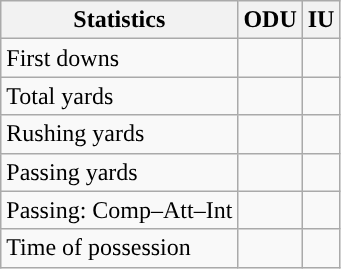<table class="wikitable" style="float: left;">
<tr>
<th>Statistics</th>
<th>ODU</th>
<th>IU</th>
</tr>
<tr>
<td>First downs</td>
<td></td>
<td></td>
</tr>
<tr>
<td>Total yards</td>
<td></td>
<td></td>
</tr>
<tr>
<td>Rushing yards</td>
<td></td>
<td></td>
</tr>
<tr>
<td>Passing yards</td>
<td></td>
<td></td>
</tr>
<tr>
<td>Passing: Comp–Att–Int</td>
<td></td>
<td></td>
</tr>
<tr>
<td>Time of possession</td>
<td></td>
<td></td>
</tr>
</table>
